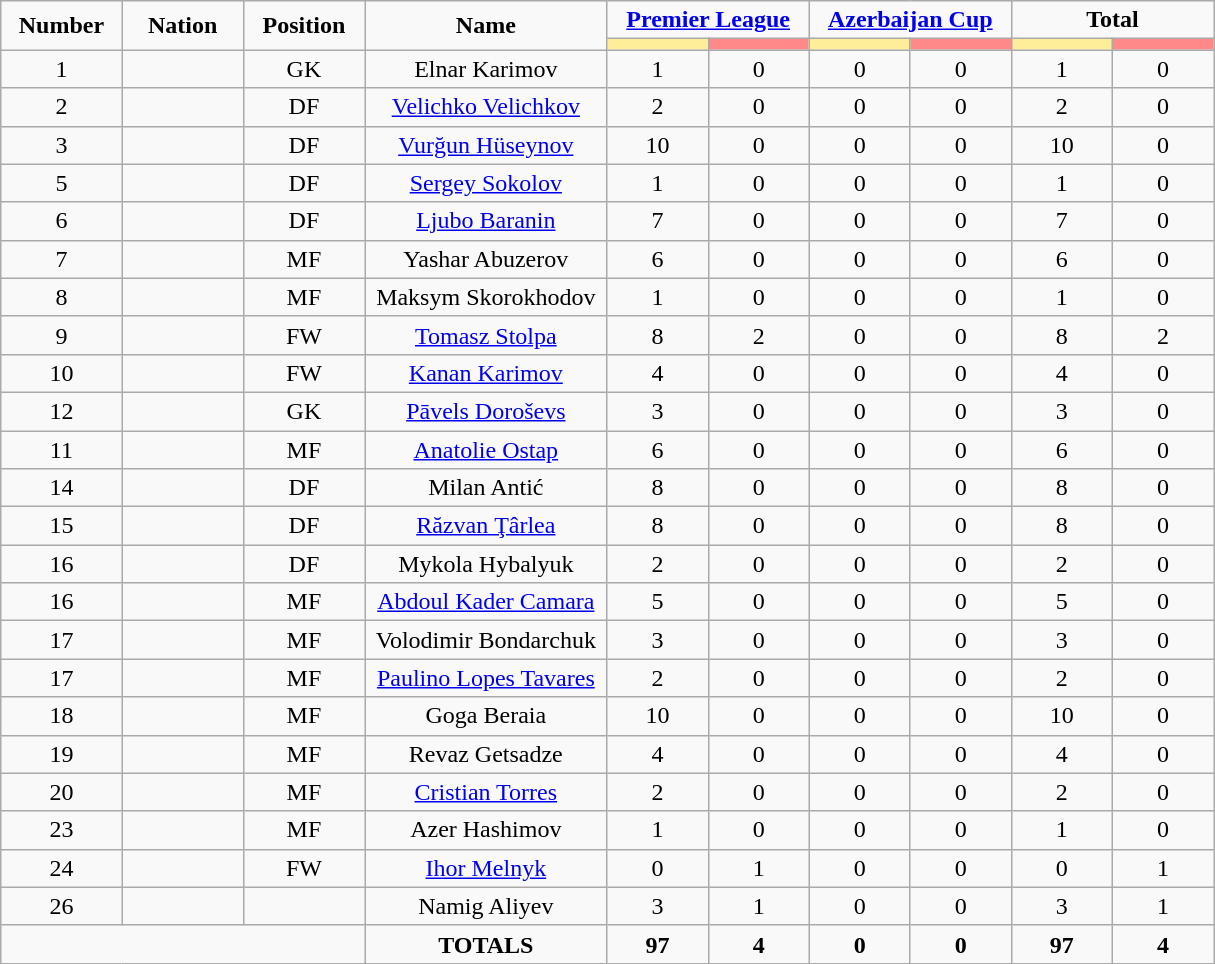<table class="wikitable" style="font-size: 100%; text-align: center;">
<tr>
<td rowspan="2" width="10%" align="center"><strong>Number</strong></td>
<td rowspan="2" width="10%" align="center"><strong>Nation</strong></td>
<td rowspan="2" width="10%" align="center"><strong>Position</strong></td>
<td rowspan="2" width="20%" align="center"><strong>Name</strong></td>
<td colspan="2" align="center"><strong><a href='#'>Premier League</a></strong></td>
<td colspan="2" align="center"><strong><a href='#'>Azerbaijan Cup</a></strong></td>
<td colspan="2" align="center"><strong>Total</strong></td>
</tr>
<tr>
<th width=60 style="background: #FFEE99"></th>
<th width=60 style="background: #FF8888"></th>
<th width=60 style="background: #FFEE99"></th>
<th width=60 style="background: #FF8888"></th>
<th width=60 style="background: #FFEE99"></th>
<th width=60 style="background: #FF8888"></th>
</tr>
<tr>
<td>1</td>
<td></td>
<td>GK</td>
<td>Elnar Karimov</td>
<td>1</td>
<td>0</td>
<td>0</td>
<td>0</td>
<td>1</td>
<td>0</td>
</tr>
<tr>
<td>2</td>
<td></td>
<td>DF</td>
<td><a href='#'>Velichko Velichkov</a></td>
<td>2</td>
<td>0</td>
<td>0</td>
<td>0</td>
<td>2</td>
<td>0</td>
</tr>
<tr>
<td>3</td>
<td></td>
<td>DF</td>
<td><a href='#'>Vurğun Hüseynov</a></td>
<td>10</td>
<td>0</td>
<td>0</td>
<td>0</td>
<td>10</td>
<td>0</td>
</tr>
<tr>
<td>5</td>
<td></td>
<td>DF</td>
<td><a href='#'>Sergey Sokolov</a></td>
<td>1</td>
<td>0</td>
<td>0</td>
<td>0</td>
<td>1</td>
<td>0</td>
</tr>
<tr>
<td>6</td>
<td></td>
<td>DF</td>
<td><a href='#'>Ljubo Baranin</a></td>
<td>7</td>
<td>0</td>
<td>0</td>
<td>0</td>
<td>7</td>
<td>0</td>
</tr>
<tr>
<td>7</td>
<td></td>
<td>MF</td>
<td>Yashar Abuzerov</td>
<td>6</td>
<td>0</td>
<td>0</td>
<td>0</td>
<td>6</td>
<td>0</td>
</tr>
<tr>
<td>8</td>
<td></td>
<td>MF</td>
<td>Maksym Skorokhodov</td>
<td>1</td>
<td>0</td>
<td>0</td>
<td>0</td>
<td>1</td>
<td>0</td>
</tr>
<tr>
<td>9</td>
<td></td>
<td>FW</td>
<td><a href='#'>Tomasz Stolpa</a></td>
<td>8</td>
<td>2</td>
<td>0</td>
<td>0</td>
<td>8</td>
<td>2</td>
</tr>
<tr>
<td>10</td>
<td></td>
<td>FW</td>
<td><a href='#'>Kanan Karimov</a></td>
<td>4</td>
<td>0</td>
<td>0</td>
<td>0</td>
<td>4</td>
<td>0</td>
</tr>
<tr>
<td>12</td>
<td></td>
<td>GK</td>
<td><a href='#'>Pāvels Doroševs</a></td>
<td>3</td>
<td>0</td>
<td>0</td>
<td>0</td>
<td>3</td>
<td>0</td>
</tr>
<tr>
<td>11</td>
<td></td>
<td>MF</td>
<td><a href='#'>Anatolie Ostap</a></td>
<td>6</td>
<td>0</td>
<td>0</td>
<td>0</td>
<td>6</td>
<td>0</td>
</tr>
<tr>
<td>14</td>
<td></td>
<td>DF</td>
<td>Milan Antić</td>
<td>8</td>
<td>0</td>
<td>0</td>
<td>0</td>
<td>8</td>
<td>0</td>
</tr>
<tr>
<td>15</td>
<td></td>
<td>DF</td>
<td><a href='#'>Răzvan Ţârlea</a></td>
<td>8</td>
<td>0</td>
<td>0</td>
<td>0</td>
<td>8</td>
<td>0</td>
</tr>
<tr>
<td>16</td>
<td></td>
<td>DF</td>
<td>Mykola Hybalyuk</td>
<td>2</td>
<td>0</td>
<td>0</td>
<td>0</td>
<td>2</td>
<td>0</td>
</tr>
<tr>
<td>16</td>
<td></td>
<td>MF</td>
<td><a href='#'>Abdoul Kader Camara</a></td>
<td>5</td>
<td>0</td>
<td>0</td>
<td>0</td>
<td>5</td>
<td>0</td>
</tr>
<tr>
<td>17</td>
<td></td>
<td>MF</td>
<td>Volodimir Bondarchuk</td>
<td>3</td>
<td>0</td>
<td>0</td>
<td>0</td>
<td>3</td>
<td>0</td>
</tr>
<tr>
<td>17</td>
<td></td>
<td>MF</td>
<td><a href='#'>Paulino Lopes Tavares</a></td>
<td>2</td>
<td>0</td>
<td>0</td>
<td>0</td>
<td>2</td>
<td>0</td>
</tr>
<tr>
<td>18</td>
<td></td>
<td>MF</td>
<td>Goga Beraia</td>
<td>10</td>
<td>0</td>
<td>0</td>
<td>0</td>
<td>10</td>
<td>0</td>
</tr>
<tr>
<td>19</td>
<td></td>
<td>MF</td>
<td>Revaz Getsadze</td>
<td>4</td>
<td>0</td>
<td>0</td>
<td>0</td>
<td>4</td>
<td>0</td>
</tr>
<tr>
<td>20</td>
<td></td>
<td>MF</td>
<td><a href='#'>Cristian Torres</a></td>
<td>2</td>
<td>0</td>
<td>0</td>
<td>0</td>
<td>2</td>
<td>0</td>
</tr>
<tr>
<td>23</td>
<td></td>
<td>MF</td>
<td>Azer Hashimov</td>
<td>1</td>
<td>0</td>
<td>0</td>
<td>0</td>
<td>1</td>
<td>0</td>
</tr>
<tr>
<td>24</td>
<td></td>
<td>FW</td>
<td><a href='#'>Ihor Melnyk</a></td>
<td>0</td>
<td>1</td>
<td>0</td>
<td>0</td>
<td>0</td>
<td>1</td>
</tr>
<tr>
<td>26</td>
<td></td>
<td></td>
<td>Namig Aliyev</td>
<td>3</td>
<td>1</td>
<td>0</td>
<td>0</td>
<td>3</td>
<td>1</td>
</tr>
<tr>
<td colspan="3"></td>
<td><strong>TOTALS</strong></td>
<td><strong>97</strong></td>
<td><strong>4</strong></td>
<td><strong>0</strong></td>
<td><strong>0</strong></td>
<td><strong>97</strong></td>
<td><strong>4</strong></td>
</tr>
</table>
